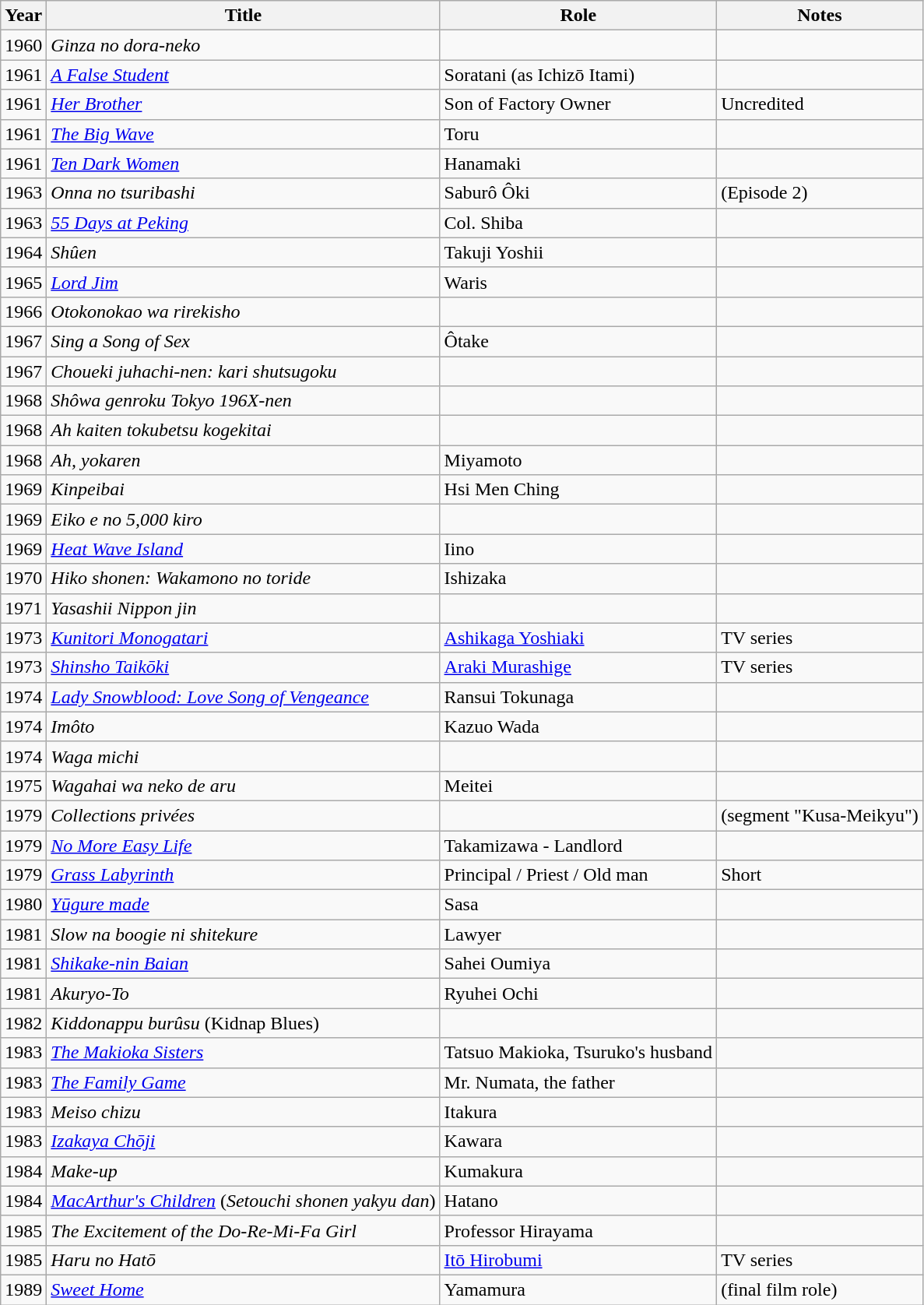<table class="wikitable">
<tr>
<th>Year</th>
<th>Title</th>
<th>Role</th>
<th>Notes</th>
</tr>
<tr>
<td>1960</td>
<td><em>Ginza no dora-neko</em></td>
<td></td>
<td></td>
</tr>
<tr>
<td>1961</td>
<td><em><a href='#'>A False Student</a></em></td>
<td>Soratani (as Ichizō Itami)</td>
<td></td>
</tr>
<tr>
<td>1961</td>
<td><em><a href='#'>Her Brother</a></em></td>
<td>Son of Factory Owner</td>
<td>Uncredited</td>
</tr>
<tr>
<td>1961</td>
<td><em><a href='#'>The Big Wave</a></em></td>
<td>Toru</td>
<td></td>
</tr>
<tr>
<td>1961</td>
<td><em><a href='#'>Ten Dark Women</a></em></td>
<td>Hanamaki</td>
<td></td>
</tr>
<tr>
<td>1963</td>
<td><em>Onna no tsuribashi</em></td>
<td>Saburô Ôki</td>
<td>(Episode 2)</td>
</tr>
<tr>
<td>1963</td>
<td><em><a href='#'>55 Days at Peking</a></em></td>
<td>Col. Shiba</td>
<td></td>
</tr>
<tr>
<td>1964</td>
<td><em>Shûen</em></td>
<td>Takuji Yoshii</td>
<td></td>
</tr>
<tr>
<td>1965</td>
<td><em><a href='#'>Lord Jim</a></em></td>
<td>Waris</td>
<td></td>
</tr>
<tr>
<td>1966</td>
<td><em>Otokonokao wa rirekisho</em></td>
<td></td>
<td></td>
</tr>
<tr>
<td>1967</td>
<td><em>Sing a Song of Sex</em></td>
<td>Ôtake</td>
<td></td>
</tr>
<tr>
<td>1967</td>
<td><em>Choueki juhachi-nen: kari shutsugoku</em></td>
<td></td>
<td></td>
</tr>
<tr>
<td>1968</td>
<td><em>Shôwa genroku Tokyo 196X-nen</em></td>
<td></td>
<td></td>
</tr>
<tr>
<td>1968</td>
<td><em>Ah kaiten tokubetsu kogekitai</em></td>
<td></td>
<td></td>
</tr>
<tr>
<td>1968</td>
<td><em>Ah, yokaren</em></td>
<td>Miyamoto</td>
<td></td>
</tr>
<tr>
<td>1969</td>
<td><em>Kinpeibai</em></td>
<td>Hsi Men Ching</td>
<td></td>
</tr>
<tr>
<td>1969</td>
<td><em>Eiko e no 5,000 kiro</em></td>
<td></td>
<td></td>
</tr>
<tr>
<td>1969</td>
<td><em><a href='#'>Heat Wave Island</a></em></td>
<td>Iino</td>
<td></td>
</tr>
<tr>
<td>1970</td>
<td><em>Hiko shonen: Wakamono no toride</em></td>
<td>Ishizaka</td>
<td></td>
</tr>
<tr>
<td>1971</td>
<td><em>Yasashii Nippon jin</em></td>
<td></td>
<td></td>
</tr>
<tr>
<td>1973</td>
<td><em><a href='#'>Kunitori Monogatari</a></em></td>
<td><a href='#'>Ashikaga Yoshiaki</a></td>
<td>TV series</td>
</tr>
<tr>
<td>1973</td>
<td><em><a href='#'>Shinsho Taikōki</a></em></td>
<td><a href='#'>Araki Murashige</a></td>
<td>TV series</td>
</tr>
<tr>
<td>1974</td>
<td><em><a href='#'>Lady Snowblood: Love Song of Vengeance</a></em></td>
<td>Ransui Tokunaga</td>
<td></td>
</tr>
<tr>
<td>1974</td>
<td><em>Imôto</em></td>
<td>Kazuo Wada</td>
<td></td>
</tr>
<tr>
<td>1974</td>
<td><em>Waga michi</em></td>
<td></td>
<td></td>
</tr>
<tr>
<td>1975</td>
<td><em>Wagahai wa neko de aru</em></td>
<td>Meitei</td>
<td></td>
</tr>
<tr>
<td>1979</td>
<td><em>Collections privées</em></td>
<td></td>
<td>(segment "Kusa-Meikyu")</td>
</tr>
<tr>
<td>1979</td>
<td><em><a href='#'>No More Easy Life</a></em></td>
<td>Takamizawa - Landlord</td>
<td></td>
</tr>
<tr>
<td>1979</td>
<td><em><a href='#'>Grass Labyrinth</a></em></td>
<td>Principal / Priest / Old man</td>
<td>Short</td>
</tr>
<tr>
<td>1980</td>
<td><em><a href='#'>Yūgure made</a></em></td>
<td>Sasa</td>
<td></td>
</tr>
<tr>
<td>1981</td>
<td><em>Slow na boogie ni shitekure</em></td>
<td>Lawyer</td>
<td></td>
</tr>
<tr>
<td>1981</td>
<td><em><a href='#'>Shikake-nin Baian</a></em></td>
<td>Sahei Oumiya</td>
<td></td>
</tr>
<tr>
<td>1981</td>
<td><em>Akuryo-To</em></td>
<td>Ryuhei Ochi</td>
<td></td>
</tr>
<tr>
<td>1982</td>
<td><em>Kiddonappu burûsu</em> (Kidnap Blues)</td>
<td></td>
<td></td>
</tr>
<tr>
<td>1983</td>
<td><em><a href='#'>The Makioka Sisters</a></em></td>
<td>Tatsuo Makioka, Tsuruko's husband</td>
<td></td>
</tr>
<tr>
<td>1983</td>
<td><em><a href='#'>The Family Game</a></em></td>
<td>Mr. Numata, the father</td>
<td></td>
</tr>
<tr>
<td>1983</td>
<td><em>Meiso chizu</em></td>
<td>Itakura</td>
<td></td>
</tr>
<tr>
<td>1983</td>
<td><em><a href='#'>Izakaya Chōji</a></em></td>
<td>Kawara</td>
<td></td>
</tr>
<tr>
<td>1984</td>
<td><em>Make-up</em></td>
<td>Kumakura</td>
<td></td>
</tr>
<tr>
<td>1984</td>
<td><em><a href='#'>MacArthur's Children</a></em> (<em>Setouchi shonen yakyu dan</em>)</td>
<td>Hatano</td>
<td></td>
</tr>
<tr>
<td>1985</td>
<td><em>The Excitement of the Do-Re-Mi-Fa Girl</em></td>
<td>Professor Hirayama</td>
<td></td>
</tr>
<tr>
<td>1985</td>
<td><em>Haru no Hatō</em></td>
<td><a href='#'>Itō Hirobumi</a></td>
<td>TV series</td>
</tr>
<tr>
<td>1989</td>
<td><em><a href='#'>Sweet Home</a></em></td>
<td>Yamamura</td>
<td>(final film role)</td>
</tr>
</table>
